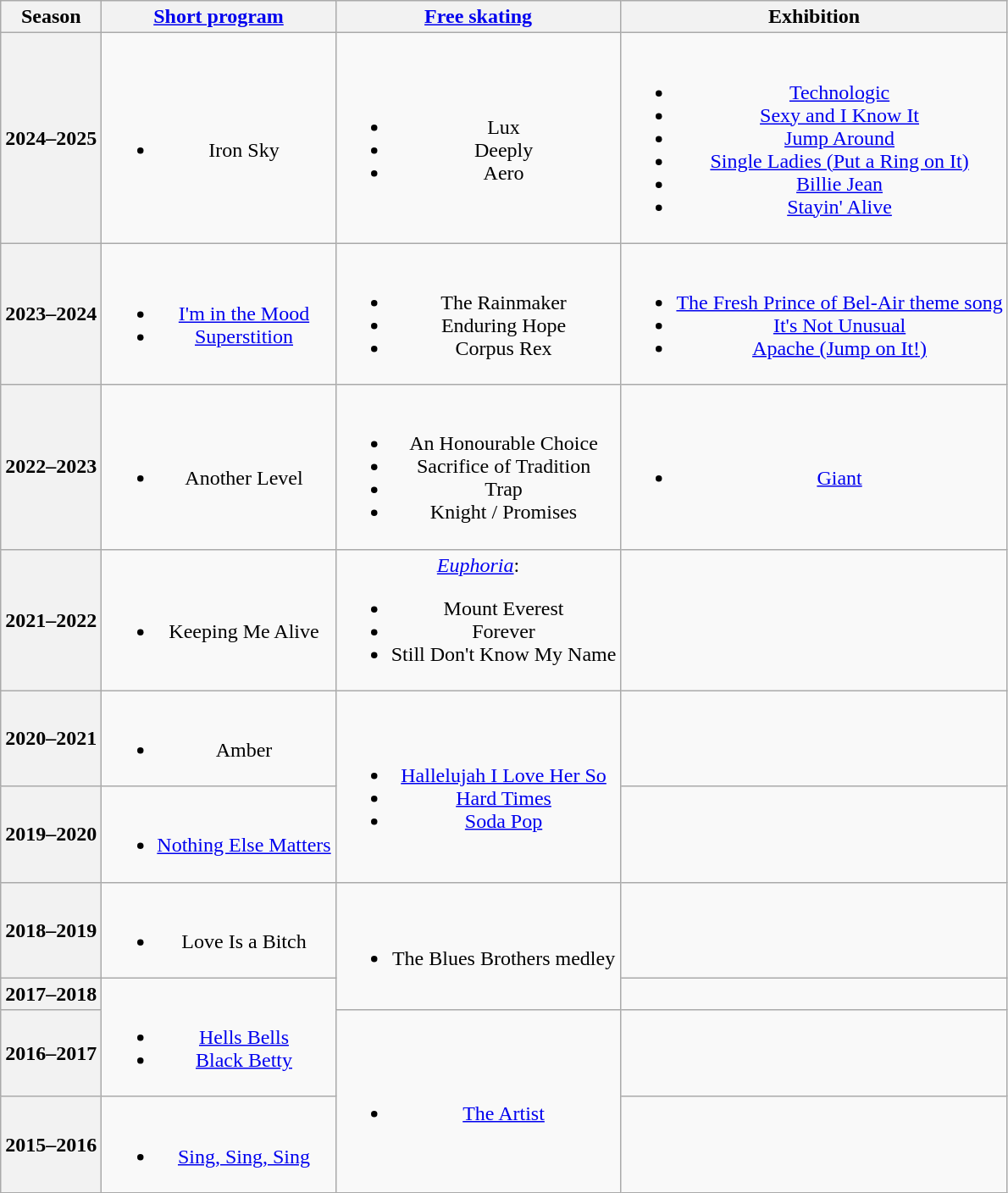<table class=wikitable style=text-align:center>
<tr>
<th>Season</th>
<th><a href='#'>Short program</a></th>
<th><a href='#'>Free skating</a></th>
<th>Exhibition</th>
</tr>
<tr>
<th>2024–2025 <br> </th>
<td><br><ul><li>Iron Sky<br></li></ul></td>
<td><br><ul><li>Lux</li><li>Deeply</li><li>Aero<br> </li></ul></td>
<td><br><ul><li><a href='#'>Technologic</a> <br> </li><li><a href='#'>Sexy and I Know It</a> <br> </li><li><a href='#'>Jump Around</a> <br> </li><li><a href='#'>Single Ladies (Put a Ring on It)</a> <br> </li><li><a href='#'>Billie Jean</a> <br> </li><li><a href='#'>Stayin' Alive</a> <br> </li></ul></td>
</tr>
<tr>
<th>2023–2024 <br> </th>
<td><br><ul><li><a href='#'>I'm in the Mood</a> <br></li><li><a href='#'>Superstition</a> <br> </li></ul></td>
<td><br><ul><li>The Rainmaker <br></li><li>Enduring Hope <br> </li><li>Corpus Rex <br> </li></ul></td>
<td><br><ul><li><a href='#'>The Fresh Prince of Bel-Air theme song</a> <br></li><li><a href='#'>It's Not Unusual</a> <br> </li><li><a href='#'>Apache (Jump on It!)</a><br> </li></ul></td>
</tr>
<tr>
<th>2022–2023 <br> </th>
<td><br><ul><li>Another Level <br></li></ul></td>
<td><br><ul><li>An Honourable Choice <br> </li><li>Sacrifice of Tradition <br> </li><li>Trap <br> </li><li>Knight / Promises <br> </li></ul></td>
<td><br><ul><li><a href='#'>Giant</a> <br></li></ul></td>
</tr>
<tr>
<th>2021–2022 <br> </th>
<td><br><ul><li>Keeping Me Alive <br></li></ul></td>
<td><em><a href='#'>Euphoria</a></em>:<br><ul><li>Mount Everest</li><li>Forever</li><li>Still Don't Know My Name <br> </li></ul></td>
<td></td>
</tr>
<tr>
<th>2020–2021 <br> </th>
<td><br><ul><li>Amber <br></li></ul></td>
<td rowspan="2"><br><ul><li><a href='#'>Hallelujah I Love Her So</a></li><li><a href='#'>Hard Times</a> <br> </li><li><a href='#'>Soda Pop</a> <br> </li></ul></td>
<td></td>
</tr>
<tr>
<th>2019–2020 <br> </th>
<td><br><ul><li><a href='#'>Nothing Else Matters</a> <br></li></ul></td>
<td></td>
</tr>
<tr>
<th>2018–2019 <br> </th>
<td><br><ul><li>Love Is a Bitch <br></li></ul></td>
<td rowspan="2"><br><ul><li>The Blues Brothers medley </li></ul></td>
<td></td>
</tr>
<tr>
<th>2017–2018 <br> </th>
<td rowspan="2"><br><ul><li><a href='#'>Hells Bells</a> <br></li><li><a href='#'>Black Betty</a> <br></li></ul></td>
<td></td>
</tr>
<tr>
<th>2016–2017 <br> </th>
<td rowspan=2><br><ul><li><a href='#'>The Artist</a> <br></li></ul></td>
<td></td>
</tr>
<tr>
<th>2015–2016 <br> </th>
<td><br><ul><li><a href='#'>Sing, Sing, Sing</a> <br></li></ul></td>
<td></td>
</tr>
</table>
